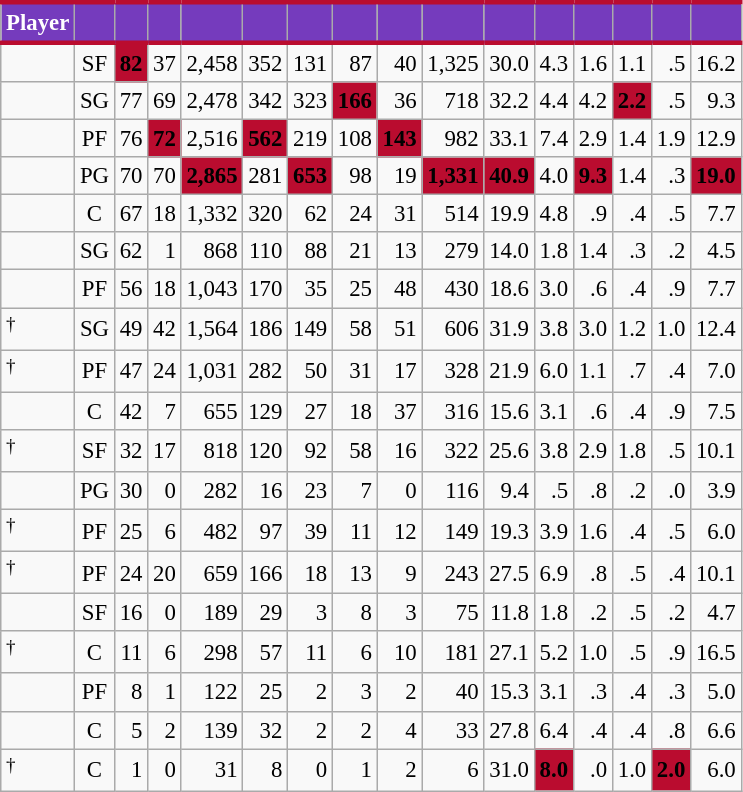<table class="wikitable sortable" style="font-size: 95%; text-align:right;">
<tr>
<th style="background:#753BBD; color:#FFFFFF; border-top:#BA0C2F 3px solid; border-bottom:#BA0C2F 3px solid;">Player</th>
<th style="background:#753BBD; color:#FFFFFF; border-top:#BA0C2F 3px solid; border-bottom:#BA0C2F 3px solid;"></th>
<th style="background:#753BBD; color:#FFFFFF; border-top:#BA0C2F 3px solid; border-bottom:#BA0C2F 3px solid;"></th>
<th style="background:#753BBD; color:#FFFFFF; border-top:#BA0C2F 3px solid; border-bottom:#BA0C2F 3px solid;"></th>
<th style="background:#753BBD; color:#FFFFFF; border-top:#BA0C2F 3px solid; border-bottom:#BA0C2F 3px solid;"></th>
<th style="background:#753BBD; color:#FFFFFF; border-top:#BA0C2F 3px solid; border-bottom:#BA0C2F 3px solid;"></th>
<th style="background:#753BBD; color:#FFFFFF; border-top:#BA0C2F 3px solid; border-bottom:#BA0C2F 3px solid;"></th>
<th style="background:#753BBD; color:#FFFFFF; border-top:#BA0C2F 3px solid; border-bottom:#BA0C2F 3px solid;"></th>
<th style="background:#753BBD; color:#FFFFFF; border-top:#BA0C2F 3px solid; border-bottom:#BA0C2F 3px solid;"></th>
<th style="background:#753BBD; color:#FFFFFF; border-top:#BA0C2F 3px solid; border-bottom:#BA0C2F 3px solid;"></th>
<th style="background:#753BBD; color:#FFFFFF; border-top:#BA0C2F 3px solid; border-bottom:#BA0C2F 3px solid;"></th>
<th style="background:#753BBD; color:#FFFFFF; border-top:#BA0C2F 3px solid; border-bottom:#BA0C2F 3px solid;"></th>
<th style="background:#753BBD; color:#FFFFFF; border-top:#BA0C2F 3px solid; border-bottom:#BA0C2F 3px solid;"></th>
<th style="background:#753BBD; color:#FFFFFF; border-top:#BA0C2F 3px solid; border-bottom:#BA0C2F 3px solid;"></th>
<th style="background:#753BBD; color:#FFFFFF; border-top:#BA0C2F 3px solid; border-bottom:#BA0C2F 3px solid;"></th>
<th style="background:#753BBD; color:#FFFFFF; border-top:#BA0C2F 3px solid; border-bottom:#BA0C2F 3px solid;"></th>
</tr>
<tr>
<td style="text-align:left;"></td>
<td style="text-align:center;">SF</td>
<td style="background:#BA0C2F; color:#010101;"><strong>82</strong></td>
<td>37</td>
<td>2,458</td>
<td>352</td>
<td>131</td>
<td>87</td>
<td>40</td>
<td>1,325</td>
<td>30.0</td>
<td>4.3</td>
<td>1.6</td>
<td>1.1</td>
<td>.5</td>
<td>16.2</td>
</tr>
<tr>
<td style="text-align:left;"></td>
<td style="text-align:center;">SG</td>
<td>77</td>
<td>69</td>
<td>2,478</td>
<td>342</td>
<td>323</td>
<td style="background:#BA0C2F; color:#010101;"><strong>166</strong></td>
<td>36</td>
<td>718</td>
<td>32.2</td>
<td>4.4</td>
<td>4.2</td>
<td style="background:#BA0C2F; color:#010101;"><strong>2.2</strong></td>
<td>.5</td>
<td>9.3</td>
</tr>
<tr>
<td style="text-align:left;"></td>
<td style="text-align:center;">PF</td>
<td>76</td>
<td style="background:#BA0C2F; color:#010101;"><strong>72</strong></td>
<td>2,516</td>
<td style="background:#BA0C2F; color:#010101;"><strong>562</strong></td>
<td>219</td>
<td>108</td>
<td style="background:#BA0C2F; color:#010101;"><strong>143</strong></td>
<td>982</td>
<td>33.1</td>
<td>7.4</td>
<td>2.9</td>
<td>1.4</td>
<td>1.9</td>
<td>12.9</td>
</tr>
<tr>
<td style="text-align:left;"></td>
<td style="text-align:center;">PG</td>
<td>70</td>
<td>70</td>
<td style="background:#BA0C2F; color:#010101;"><strong>2,865</strong></td>
<td>281</td>
<td style="background:#BA0C2F; color:#010101;"><strong>653</strong></td>
<td>98</td>
<td>19</td>
<td style="background:#BA0C2F; color:#010101;"><strong>1,331</strong></td>
<td style="background:#BA0C2F; color:#010101;"><strong>40.9</strong></td>
<td>4.0</td>
<td style="background:#BA0C2F; color:#010101;"><strong>9.3</strong></td>
<td>1.4</td>
<td>.3</td>
<td style="background:#BA0C2F; color:#010101;"><strong>19.0</strong></td>
</tr>
<tr>
<td style="text-align:left;"></td>
<td style="text-align:center;">C</td>
<td>67</td>
<td>18</td>
<td>1,332</td>
<td>320</td>
<td>62</td>
<td>24</td>
<td>31</td>
<td>514</td>
<td>19.9</td>
<td>4.8</td>
<td>.9</td>
<td>.4</td>
<td>.5</td>
<td>7.7</td>
</tr>
<tr>
<td style="text-align:left;"></td>
<td style="text-align:center;">SG</td>
<td>62</td>
<td>1</td>
<td>868</td>
<td>110</td>
<td>88</td>
<td>21</td>
<td>13</td>
<td>279</td>
<td>14.0</td>
<td>1.8</td>
<td>1.4</td>
<td>.3</td>
<td>.2</td>
<td>4.5</td>
</tr>
<tr>
<td style="text-align:left;"></td>
<td style="text-align:center;">PF</td>
<td>56</td>
<td>18</td>
<td>1,043</td>
<td>170</td>
<td>35</td>
<td>25</td>
<td>48</td>
<td>430</td>
<td>18.6</td>
<td>3.0</td>
<td>.6</td>
<td>.4</td>
<td>.9</td>
<td>7.7</td>
</tr>
<tr>
<td style="text-align:left;"><sup>†</sup></td>
<td style="text-align:center;">SG</td>
<td>49</td>
<td>42</td>
<td>1,564</td>
<td>186</td>
<td>149</td>
<td>58</td>
<td>51</td>
<td>606</td>
<td>31.9</td>
<td>3.8</td>
<td>3.0</td>
<td>1.2</td>
<td>1.0</td>
<td>12.4</td>
</tr>
<tr>
<td style="text-align:left;"><sup>†</sup></td>
<td style="text-align:center;">PF</td>
<td>47</td>
<td>24</td>
<td>1,031</td>
<td>282</td>
<td>50</td>
<td>31</td>
<td>17</td>
<td>328</td>
<td>21.9</td>
<td>6.0</td>
<td>1.1</td>
<td>.7</td>
<td>.4</td>
<td>7.0</td>
</tr>
<tr>
<td style="text-align:left;"></td>
<td style="text-align:center;">C</td>
<td>42</td>
<td>7</td>
<td>655</td>
<td>129</td>
<td>27</td>
<td>18</td>
<td>37</td>
<td>316</td>
<td>15.6</td>
<td>3.1</td>
<td>.6</td>
<td>.4</td>
<td>.9</td>
<td>7.5</td>
</tr>
<tr>
<td style="text-align:left;"><sup>†</sup></td>
<td style="text-align:center;">SF</td>
<td>32</td>
<td>17</td>
<td>818</td>
<td>120</td>
<td>92</td>
<td>58</td>
<td>16</td>
<td>322</td>
<td>25.6</td>
<td>3.8</td>
<td>2.9</td>
<td>1.8</td>
<td>.5</td>
<td>10.1</td>
</tr>
<tr>
<td style="text-align:left;"></td>
<td style="text-align:center;">PG</td>
<td>30</td>
<td>0</td>
<td>282</td>
<td>16</td>
<td>23</td>
<td>7</td>
<td>0</td>
<td>116</td>
<td>9.4</td>
<td>.5</td>
<td>.8</td>
<td>.2</td>
<td>.0</td>
<td>3.9</td>
</tr>
<tr>
<td style="text-align:left;"><sup>†</sup></td>
<td style="text-align:center;">PF</td>
<td>25</td>
<td>6</td>
<td>482</td>
<td>97</td>
<td>39</td>
<td>11</td>
<td>12</td>
<td>149</td>
<td>19.3</td>
<td>3.9</td>
<td>1.6</td>
<td>.4</td>
<td>.5</td>
<td>6.0</td>
</tr>
<tr>
<td style="text-align:left;"><sup>†</sup></td>
<td style="text-align:center;">PF</td>
<td>24</td>
<td>20</td>
<td>659</td>
<td>166</td>
<td>18</td>
<td>13</td>
<td>9</td>
<td>243</td>
<td>27.5</td>
<td>6.9</td>
<td>.8</td>
<td>.5</td>
<td>.4</td>
<td>10.1</td>
</tr>
<tr>
<td style="text-align:left;"></td>
<td style="text-align:center;">SF</td>
<td>16</td>
<td>0</td>
<td>189</td>
<td>29</td>
<td>3</td>
<td>8</td>
<td>3</td>
<td>75</td>
<td>11.8</td>
<td>1.8</td>
<td>.2</td>
<td>.5</td>
<td>.2</td>
<td>4.7</td>
</tr>
<tr>
<td style="text-align:left;"><sup>†</sup></td>
<td style="text-align:center;">C</td>
<td>11</td>
<td>6</td>
<td>298</td>
<td>57</td>
<td>11</td>
<td>6</td>
<td>10</td>
<td>181</td>
<td>27.1</td>
<td>5.2</td>
<td>1.0</td>
<td>.5</td>
<td>.9</td>
<td>16.5</td>
</tr>
<tr>
<td style="text-align:left;"></td>
<td style="text-align:center;">PF</td>
<td>8</td>
<td>1</td>
<td>122</td>
<td>25</td>
<td>2</td>
<td>3</td>
<td>2</td>
<td>40</td>
<td>15.3</td>
<td>3.1</td>
<td>.3</td>
<td>.4</td>
<td>.3</td>
<td>5.0</td>
</tr>
<tr>
<td style="text-align:left;"></td>
<td style="text-align:center;">C</td>
<td>5</td>
<td>2</td>
<td>139</td>
<td>32</td>
<td>2</td>
<td>2</td>
<td>4</td>
<td>33</td>
<td>27.8</td>
<td>6.4</td>
<td>.4</td>
<td>.4</td>
<td>.8</td>
<td>6.6</td>
</tr>
<tr>
<td style="text-align:left;"><sup>†</sup></td>
<td style="text-align:center;">C</td>
<td>1</td>
<td>0</td>
<td>31</td>
<td>8</td>
<td>0</td>
<td>1</td>
<td>2</td>
<td>6</td>
<td>31.0</td>
<td style="background:#BA0C2F; color:#010101;"><strong>8.0</strong></td>
<td>.0</td>
<td>1.0</td>
<td style="background:#BA0C2F; color:#010101;"><strong>2.0</strong></td>
<td>6.0</td>
</tr>
</table>
